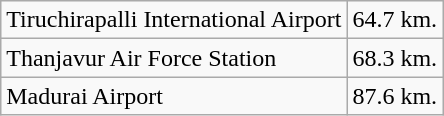<table class="wikitable">
<tr>
<td>Tiruchirapalli International Airport</td>
<td>64.7 km.</td>
</tr>
<tr>
<td>Thanjavur Air Force Station</td>
<td>68.3 km.</td>
</tr>
<tr>
<td>Madurai Airport</td>
<td>87.6 km.</td>
</tr>
</table>
